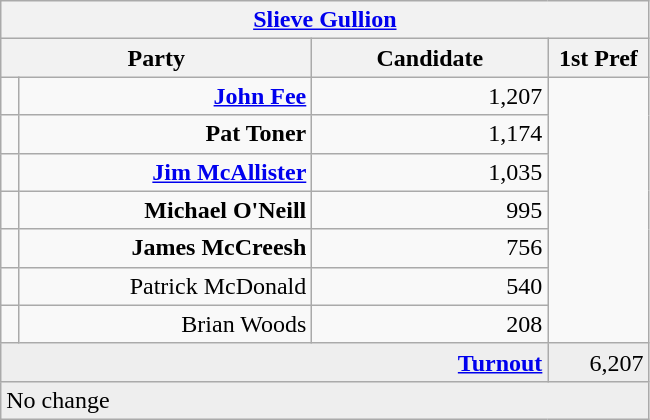<table class="wikitable">
<tr>
<th colspan="4" align="center"><a href='#'>Slieve Gullion</a></th>
</tr>
<tr>
<th colspan="2" align="center" width=200>Party</th>
<th width=150>Candidate</th>
<th width=60>1st Pref</th>
</tr>
<tr>
<td></td>
<td align="right"><strong><a href='#'>John Fee</a></strong></td>
<td align="right">1,207</td>
</tr>
<tr>
<td></td>
<td align="right"><strong>Pat Toner</strong></td>
<td align="right">1,174</td>
</tr>
<tr>
<td></td>
<td align="right"><strong><a href='#'>Jim McAllister</a></strong></td>
<td align="right">1,035</td>
</tr>
<tr>
<td></td>
<td align="right"><strong>Michael O'Neill</strong></td>
<td align="right">995</td>
</tr>
<tr>
<td></td>
<td align="right"><strong>James McCreesh</strong></td>
<td align="right">756</td>
</tr>
<tr>
<td></td>
<td align="right">Patrick McDonald</td>
<td align="right">540</td>
</tr>
<tr>
<td></td>
<td align="right">Brian Woods</td>
<td align="right">208</td>
</tr>
<tr bgcolor="EEEEEE">
<td colspan=3 align="right"><strong><a href='#'>Turnout</a></strong></td>
<td align="right">6,207</td>
</tr>
<tr>
<td colspan=4 bgcolor="EEEEEE">No change</td>
</tr>
</table>
